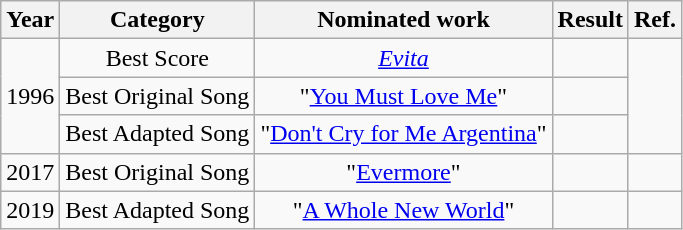<table class="wikitable plainrowheaders" style="text-align:center;">
<tr>
<th>Year</th>
<th>Category</th>
<th>Nominated work</th>
<th>Result</th>
<th>Ref.</th>
</tr>
<tr>
<td rowspan="3">1996</td>
<td>Best Score</td>
<td><em><a href='#'>Evita</a></em></td>
<td></td>
<td rowspan="3"></td>
</tr>
<tr>
<td>Best Original Song</td>
<td>"<a href='#'>You Must Love Me</a>" </td>
<td></td>
</tr>
<tr>
<td>Best Adapted Song</td>
<td>"<a href='#'>Don't Cry for Me Argentina</a>" </td>
<td></td>
</tr>
<tr>
<td>2017</td>
<td>Best Original Song</td>
<td>"<a href='#'>Evermore</a>" </td>
<td></td>
<td></td>
</tr>
<tr>
<td>2019</td>
<td>Best Adapted Song</td>
<td>"<a href='#'>A Whole New World</a>" </td>
<td></td>
<td></td>
</tr>
</table>
